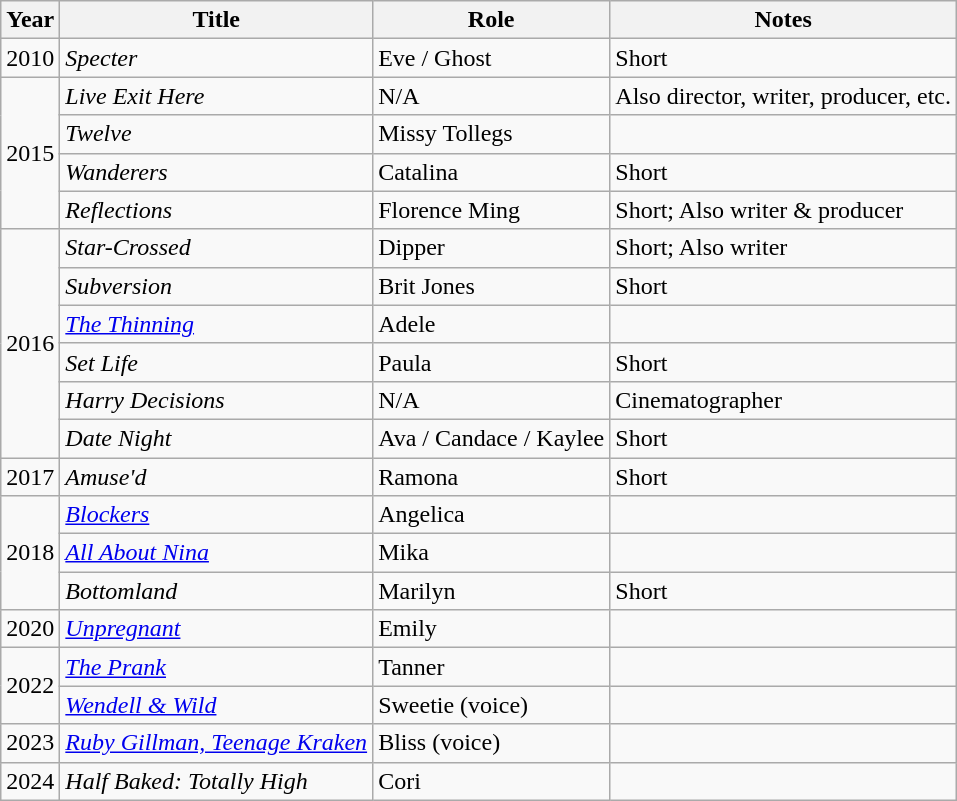<table class="wikitable sortable">
<tr>
<th>Year</th>
<th>Title</th>
<th>Role</th>
<th class="unsortable">Notes</th>
</tr>
<tr>
<td>2010</td>
<td><em>Specter</em></td>
<td>Eve / Ghost</td>
<td>Short</td>
</tr>
<tr>
<td rowspan=4>2015</td>
<td><em>Live Exit Here</em></td>
<td>N/A</td>
<td>Also director, writer, producer, etc.</td>
</tr>
<tr>
<td><em>Twelve</em></td>
<td>Missy Tollegs</td>
<td></td>
</tr>
<tr>
<td><em>Wanderers</em></td>
<td>Catalina</td>
<td>Short</td>
</tr>
<tr>
<td><em>Reflections</em></td>
<td>Florence Ming</td>
<td>Short; Also writer & producer</td>
</tr>
<tr>
<td rowspan=6>2016</td>
<td><em>Star-Crossed</em></td>
<td>Dipper</td>
<td>Short; Also writer</td>
</tr>
<tr>
<td><em>Subversion</em></td>
<td>Brit Jones</td>
<td>Short</td>
</tr>
<tr>
<td><em><a href='#'>The Thinning</a></em></td>
<td>Adele</td>
<td></td>
</tr>
<tr>
<td><em>Set Life</em></td>
<td>Paula</td>
<td>Short</td>
</tr>
<tr>
<td><em>Harry Decisions</em></td>
<td>N/A</td>
<td>Cinematographer</td>
</tr>
<tr>
<td><em>Date Night</em></td>
<td>Ava / Candace / Kaylee</td>
<td>Short</td>
</tr>
<tr>
<td>2017</td>
<td><em>Amuse'd</em></td>
<td>Ramona</td>
<td>Short</td>
</tr>
<tr>
<td rowspan="3">2018</td>
<td><em><a href='#'>Blockers</a></em></td>
<td>Angelica</td>
<td></td>
</tr>
<tr>
<td><em><a href='#'>All About Nina</a></em></td>
<td>Mika</td>
<td></td>
</tr>
<tr>
<td><em>Bottomland</em></td>
<td>Marilyn</td>
<td>Short</td>
</tr>
<tr>
<td>2020</td>
<td><em><a href='#'>Unpregnant</a></em></td>
<td>Emily</td>
<td></td>
</tr>
<tr>
<td rowspan="2">2022</td>
<td><em><a href='#'>The Prank</a></em></td>
<td>Tanner</td>
<td></td>
</tr>
<tr>
<td><em><a href='#'>Wendell & Wild</a></em></td>
<td>Sweetie (voice)</td>
<td></td>
</tr>
<tr>
<td>2023</td>
<td><em><a href='#'>Ruby Gillman, Teenage Kraken</a></em></td>
<td>Bliss (voice)</td>
<td></td>
</tr>
<tr>
<td>2024</td>
<td><em>Half Baked: Totally High</em></td>
<td>Cori</td>
<td></td>
</tr>
</table>
